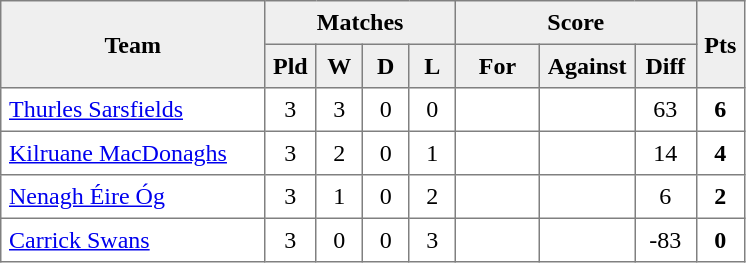<table style=border-collapse:collapse border=1 cellspacing=0 cellpadding=5>
<tr align=center bgcolor=#efefef>
<th rowspan=2 width=165>Team</th>
<th colspan=4>Matches</th>
<th colspan=3>Score</th>
<th rowspan=2width=20>Pts</th>
</tr>
<tr align=center bgcolor=#efefef>
<th width=20>Pld</th>
<th width=20>W</th>
<th width=20>D</th>
<th width=20>L</th>
<th width=45>For</th>
<th width=45>Against</th>
<th width=30>Diff</th>
</tr>
<tr align=center>
<td style="text-align:left;"><a href='#'>Thurles Sarsfields</a></td>
<td>3</td>
<td>3</td>
<td>0</td>
<td>0</td>
<td></td>
<td></td>
<td>63</td>
<td><strong>6</strong></td>
</tr>
<tr align=center>
<td style="text-align:left;"><a href='#'>Kilruane MacDonaghs</a></td>
<td>3</td>
<td>2</td>
<td>0</td>
<td>1</td>
<td></td>
<td></td>
<td>14</td>
<td><strong>4</strong></td>
</tr>
<tr align=center>
<td style="text-align:left;"><a href='#'>Nenagh Éire Óg</a></td>
<td>3</td>
<td>1</td>
<td>0</td>
<td>2</td>
<td></td>
<td></td>
<td>6</td>
<td><strong>2</strong></td>
</tr>
<tr align=center>
<td style="text-align:left;"><a href='#'>Carrick Swans</a></td>
<td>3</td>
<td>0</td>
<td>0</td>
<td>3</td>
<td></td>
<td></td>
<td>-83</td>
<td><strong>0</strong></td>
</tr>
</table>
